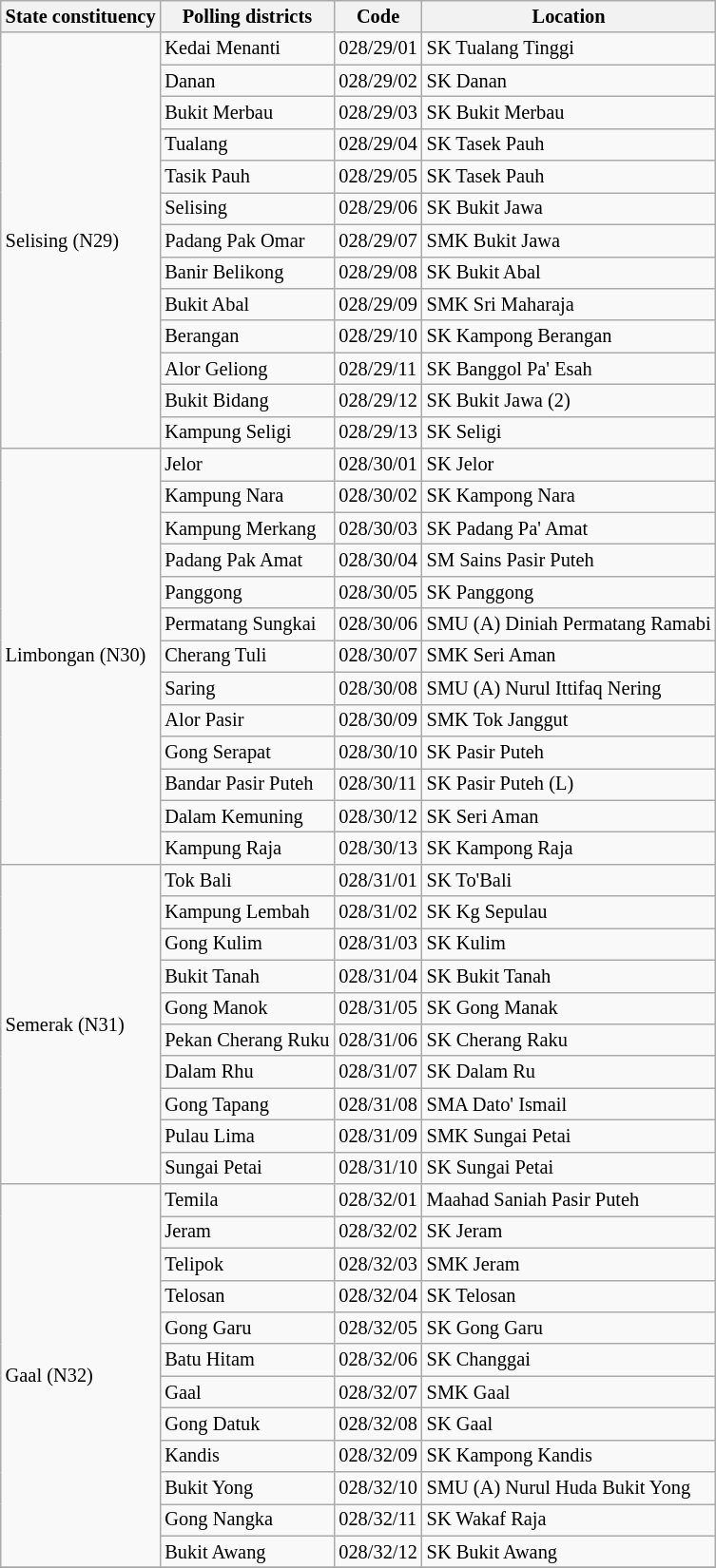<table class="wikitable sortable mw-collapsible" style="white-space:nowrap;font-size:85%">
<tr>
<th>State constituency</th>
<th>Polling districts</th>
<th>Code</th>
<th>Location</th>
</tr>
<tr>
<td rowspan="13">Selising (N29)</td>
<td>Kedai Menanti</td>
<td>028/29/01</td>
<td>SK Tualang Tinggi</td>
</tr>
<tr>
<td>Danan</td>
<td>028/29/02</td>
<td>SK Danan</td>
</tr>
<tr>
<td>Bukit Merbau</td>
<td>028/29/03</td>
<td>SK Bukit Merbau</td>
</tr>
<tr>
<td>Tualang</td>
<td>028/29/04</td>
<td>SK Tasek Pauh</td>
</tr>
<tr>
<td>Tasik Pauh</td>
<td>028/29/05</td>
<td>SK Tasek Pauh</td>
</tr>
<tr>
<td>Selising</td>
<td>028/29/06</td>
<td>SK Bukit Jawa</td>
</tr>
<tr>
<td>Padang Pak Omar</td>
<td>028/29/07</td>
<td>SMK Bukit Jawa</td>
</tr>
<tr>
<td>Banir Belikong</td>
<td>028/29/08</td>
<td>SK Bukit Abal</td>
</tr>
<tr>
<td>Bukit Abal</td>
<td>028/29/09</td>
<td>SMK Sri Maharaja</td>
</tr>
<tr>
<td>Berangan</td>
<td>028/29/10</td>
<td>SK Kampong Berangan</td>
</tr>
<tr>
<td>Alor Geliong</td>
<td>028/29/11</td>
<td>SK Banggol Pa' Esah</td>
</tr>
<tr>
<td>Bukit Bidang</td>
<td>028/29/12</td>
<td>SK Bukit Jawa (2)</td>
</tr>
<tr>
<td>Kampung Seligi</td>
<td>028/29/13</td>
<td>SK Seligi</td>
</tr>
<tr>
<td rowspan="13">Limbongan (N30)</td>
<td>Jelor</td>
<td>028/30/01</td>
<td>SK Jelor</td>
</tr>
<tr>
<td>Kampung Nara</td>
<td>028/30/02</td>
<td>SK Kampong Nara</td>
</tr>
<tr>
<td>Kampung Merkang</td>
<td>028/30/03</td>
<td>SK Padang Pa' Amat</td>
</tr>
<tr>
<td>Padang Pak Amat</td>
<td>028/30/04</td>
<td>SM Sains Pasir Puteh</td>
</tr>
<tr>
<td>Panggong</td>
<td>028/30/05</td>
<td>SK Panggong</td>
</tr>
<tr>
<td>Permatang Sungkai</td>
<td>028/30/06</td>
<td>SMU (A) Diniah Permatang Ramabi</td>
</tr>
<tr>
<td>Cherang Tuli</td>
<td>028/30/07</td>
<td>SMK Seri Aman</td>
</tr>
<tr>
<td>Saring</td>
<td>028/30/08</td>
<td>SMU (A) Nurul Ittifaq Nering</td>
</tr>
<tr>
<td>Alor Pasir</td>
<td>028/30/09</td>
<td>SMK Tok Janggut</td>
</tr>
<tr>
<td>Gong Serapat</td>
<td>028/30/10</td>
<td>SK Pasir Puteh</td>
</tr>
<tr>
<td>Bandar Pasir Puteh</td>
<td>028/30/11</td>
<td>SK Pasir Puteh (L)</td>
</tr>
<tr>
<td>Dalam Kemuning</td>
<td>028/30/12</td>
<td>SK Seri Aman</td>
</tr>
<tr>
<td>Kampung Raja</td>
<td>028/30/13</td>
<td>SK Kampong Raja</td>
</tr>
<tr>
<td rowspan="10">Semerak (N31)</td>
<td>Tok Bali</td>
<td>028/31/01</td>
<td>SK To'Bali</td>
</tr>
<tr>
<td>Kampung Lembah</td>
<td>028/31/02</td>
<td>SK Kg Sepulau</td>
</tr>
<tr>
<td>Gong Kulim</td>
<td>028/31/03</td>
<td>SK Kulim</td>
</tr>
<tr>
<td>Bukit Tanah</td>
<td>028/31/04</td>
<td>SK Bukit Tanah</td>
</tr>
<tr>
<td>Gong Manok</td>
<td>028/31/05</td>
<td>SK Gong Manak</td>
</tr>
<tr>
<td>Pekan Cherang Ruku</td>
<td>028/31/06</td>
<td>SK Cherang Raku</td>
</tr>
<tr>
<td>Dalam Rhu</td>
<td>028/31/07</td>
<td>SK Dalam Ru</td>
</tr>
<tr>
<td>Gong Tapang</td>
<td>028/31/08</td>
<td>SMA Dato' Ismail</td>
</tr>
<tr>
<td>Pulau Lima</td>
<td>028/31/09</td>
<td>SMK Sungai Petai</td>
</tr>
<tr>
<td>Sungai Petai</td>
<td>028/31/10</td>
<td>SK Sungai Petai</td>
</tr>
<tr>
<td rowspan="12">Gaal (N32)</td>
<td>Temila</td>
<td>028/32/01</td>
<td>Maahad Saniah Pasir Puteh</td>
</tr>
<tr>
<td>Jeram</td>
<td>028/32/02</td>
<td>SK Jeram</td>
</tr>
<tr>
<td>Telipok</td>
<td>028/32/03</td>
<td>SMK Jeram</td>
</tr>
<tr>
<td>Telosan</td>
<td>028/32/04</td>
<td>SK Telosan</td>
</tr>
<tr>
<td>Gong Garu</td>
<td>028/32/05</td>
<td>SK Gong Garu</td>
</tr>
<tr>
<td>Batu Hitam</td>
<td>028/32/06</td>
<td>SK Changgai</td>
</tr>
<tr>
<td>Gaal</td>
<td>028/32/07</td>
<td>SMK Gaal</td>
</tr>
<tr>
<td>Gong Datuk</td>
<td>028/32/08</td>
<td>SK Gaal</td>
</tr>
<tr>
<td>Kandis</td>
<td>028/32/09</td>
<td>SK Kampong Kandis</td>
</tr>
<tr>
<td>Bukit Yong</td>
<td>028/32/10</td>
<td>SMU (A) Nurul Huda Bukit Yong</td>
</tr>
<tr>
<td>Gong Nangka</td>
<td>028/32/11</td>
<td>SK Wakaf Raja</td>
</tr>
<tr>
<td>Bukit Awang</td>
<td>028/32/12</td>
<td>SK Bukit Awang</td>
</tr>
<tr>
</tr>
</table>
